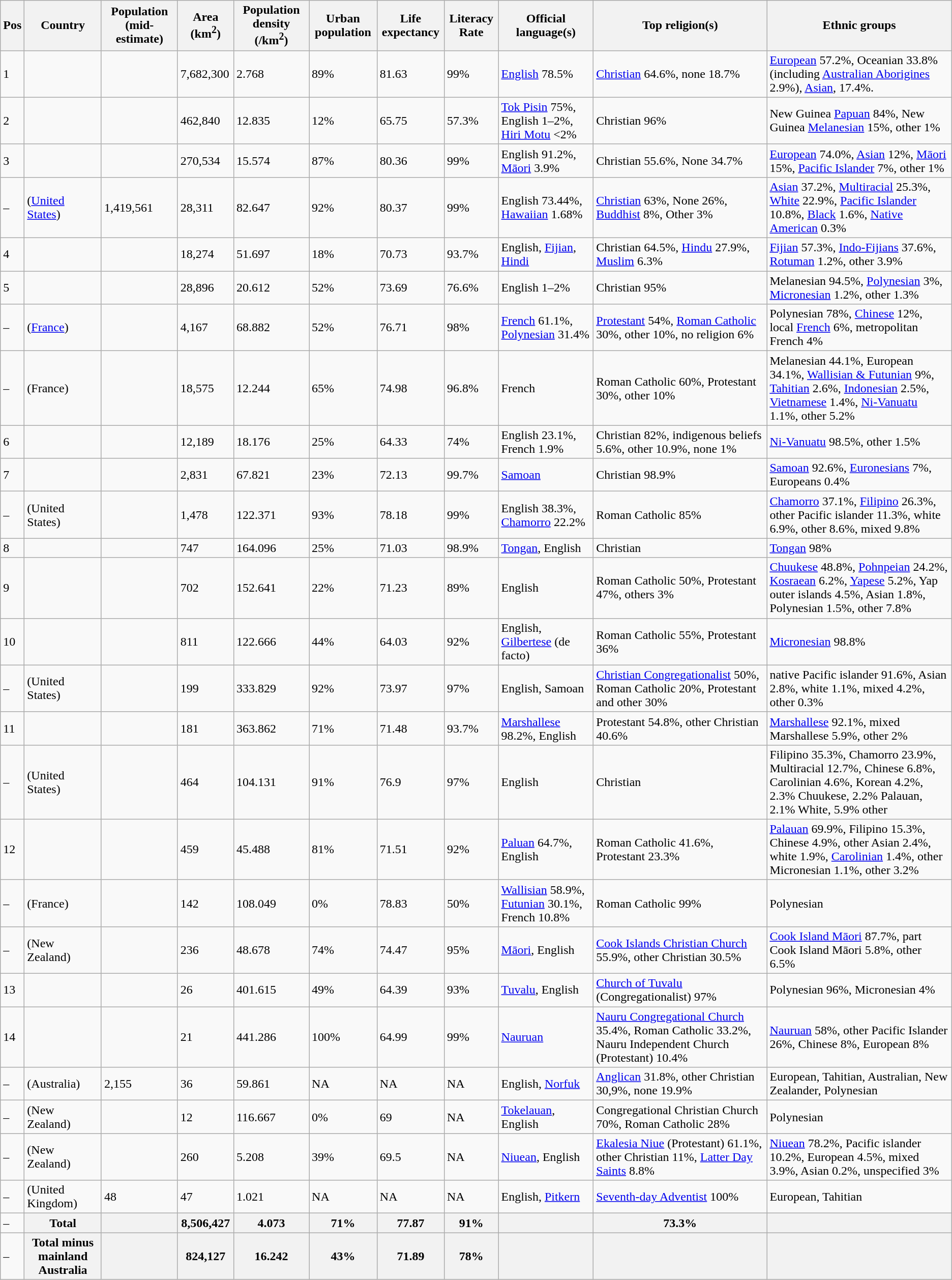<table class="wikitable sortable">
<tr>
<th>Pos</th>
<th>Country</th>
<th>Population (mid- estimate)</th>
<th>Area (km<sup>2</sup>)</th>
<th>Population density (/km<sup>2</sup>)</th>
<th>Urban population</th>
<th>Life expectancy</th>
<th>Literacy Rate</th>
<th>Official language(s)</th>
<th>Top religion(s)</th>
<th>Ethnic groups</th>
</tr>
<tr>
<td>1</td>
<td></td>
<td></td>
<td>7,682,300</td>
<td>2.768</td>
<td>89%</td>
<td>81.63</td>
<td>99%</td>
<td><a href='#'>English</a> 78.5% </td>
<td><a href='#'>Christian</a> 64.6%, none 18.7%</td>
<td><a href='#'>European</a> 57.2%, Oceanian 33.8% (including <a href='#'>Australian Aborigines</a> 2.9%), <a href='#'>Asian</a>, 17.4%.</td>
</tr>
<tr>
<td>2</td>
<td></td>
<td></td>
<td>462,840</td>
<td>12.835</td>
<td>12%</td>
<td>65.75</td>
<td>57.3%</td>
<td><a href='#'>Tok Pisin</a> 75%, English 1–2%, <a href='#'>Hiri Motu</a> <2%</td>
<td>Christian 96%</td>
<td>New Guinea <a href='#'>Papuan</a> 84%, New Guinea <a href='#'>Melanesian</a> 15%, other 1%</td>
</tr>
<tr>
<td>3</td>
<td></td>
<td></td>
<td>270,534</td>
<td>15.574</td>
<td>87%</td>
<td>80.36</td>
<td>99%</td>
<td>English 91.2%, <a href='#'>Māori</a> 3.9%</td>
<td>Christian 55.6%, None 34.7%</td>
<td><a href='#'>European</a> 74.0%, <a href='#'>Asian</a> 12%, <a href='#'>Māori</a> 15%, <a href='#'>Pacific Islander</a> 7%, other 1%</td>
</tr>
<tr>
<td>–</td>
<td> (<a href='#'>United States</a>)</td>
<td>1,419,561</td>
<td>28,311</td>
<td>82.647</td>
<td>92%</td>
<td>80.37</td>
<td>99%</td>
<td>English 73.44%, <a href='#'>Hawaiian</a> 1.68%</td>
<td><a href='#'>Christian</a> 63%, None 26%, <a href='#'>Buddhist</a> 8%, Other 3%</td>
<td><a href='#'>Asian</a> 37.2%, <a href='#'>Multiracial</a> 25.3%, <a href='#'>White</a> 22.9%, <a href='#'>Pacific Islander</a> 10.8%, <a href='#'>Black</a> 1.6%, <a href='#'>Native American</a> 0.3%</td>
</tr>
<tr>
<td>4</td>
<td></td>
<td></td>
<td>18,274</td>
<td>51.697</td>
<td>18%</td>
<td>70.73</td>
<td>93.7%</td>
<td>English, <a href='#'>Fijian</a>, <a href='#'>Hindi</a></td>
<td>Christian 64.5%, <a href='#'>Hindu</a> 27.9%, <a href='#'>Muslim</a> 6.3%</td>
<td><a href='#'>Fijian</a> 57.3%, <a href='#'>Indo-Fijians</a> 37.6%, <a href='#'>Rotuman</a> 1.2%, other 3.9%</td>
</tr>
<tr>
<td>5</td>
<td></td>
<td></td>
<td>28,896</td>
<td>20.612</td>
<td>52%</td>
<td>73.69</td>
<td>76.6%</td>
<td>English 1–2%</td>
<td>Christian 95%</td>
<td>Melanesian 94.5%, <a href='#'>Polynesian</a> 3%, <a href='#'>Micronesian</a> 1.2%, other 1.3%</td>
</tr>
<tr>
<td>–</td>
<td> (<a href='#'>France</a>)</td>
<td></td>
<td>4,167</td>
<td>68.882</td>
<td>52%</td>
<td>76.71</td>
<td>98%</td>
<td><a href='#'>French</a> 61.1%, <a href='#'>Polynesian</a> 31.4%</td>
<td><a href='#'>Protestant</a> 54%, <a href='#'>Roman Catholic</a> 30%, other 10%, no religion 6%</td>
<td>Polynesian 78%, <a href='#'>Chinese</a> 12%, local <a href='#'>French</a> 6%, metropolitan French 4%</td>
</tr>
<tr>
<td>–</td>
<td> (France)</td>
<td></td>
<td>18,575</td>
<td>12.244</td>
<td>65%</td>
<td>74.98</td>
<td>96.8%</td>
<td>French</td>
<td>Roman Catholic 60%, Protestant 30%, other 10%</td>
<td>Melanesian 44.1%, European 34.1%, <a href='#'>Wallisian & Futunian</a> 9%, <a href='#'>Tahitian</a> 2.6%, <a href='#'>Indonesian</a> 2.5%, <a href='#'>Vietnamese</a> 1.4%, <a href='#'>Ni-Vanuatu</a> 1.1%, other 5.2%</td>
</tr>
<tr>
<td>6</td>
<td></td>
<td></td>
<td>12,189</td>
<td>18.176</td>
<td>25%</td>
<td>64.33</td>
<td>74%</td>
<td>English 23.1%, French 1.9%</td>
<td>Christian 82%, indigenous beliefs 5.6%, other 10.9%, none 1%</td>
<td><a href='#'>Ni-Vanuatu</a> 98.5%, other 1.5%</td>
</tr>
<tr>
<td>7</td>
<td></td>
<td></td>
<td>2,831</td>
<td>67.821</td>
<td>23%</td>
<td>72.13</td>
<td>99.7%</td>
<td><a href='#'>Samoan</a></td>
<td>Christian 98.9%</td>
<td><a href='#'>Samoan</a> 92.6%, <a href='#'>Euronesians</a> 7%, Europeans 0.4%</td>
</tr>
<tr>
<td>–</td>
<td> (United States)</td>
<td></td>
<td>1,478</td>
<td>122.371</td>
<td>93%</td>
<td>78.18</td>
<td>99%</td>
<td>English 38.3%, <a href='#'>Chamorro</a> 22.2%</td>
<td>Roman Catholic 85%</td>
<td><a href='#'>Chamorro</a> 37.1%, <a href='#'>Filipino</a> 26.3%, other Pacific islander 11.3%, white 6.9%, other 8.6%, mixed 9.8%</td>
</tr>
<tr>
<td>8</td>
<td></td>
<td></td>
<td>747</td>
<td>164.096</td>
<td>25%</td>
<td>71.03</td>
<td>98.9%</td>
<td><a href='#'>Tongan</a>, English</td>
<td>Christian</td>
<td><a href='#'>Tongan</a> 98%</td>
</tr>
<tr>
<td>9</td>
<td></td>
<td></td>
<td>702</td>
<td>152.641</td>
<td>22%</td>
<td>71.23</td>
<td>89%</td>
<td>English</td>
<td>Roman Catholic 50%, Protestant 47%, others 3%</td>
<td><a href='#'>Chuukese</a> 48.8%, <a href='#'>Pohnpeian</a> 24.2%, <a href='#'>Kosraean</a> 6.2%, <a href='#'>Yapese</a> 5.2%, Yap outer islands 4.5%, Asian 1.8%, Polynesian 1.5%, other 7.8%</td>
</tr>
<tr>
<td>10</td>
<td></td>
<td></td>
<td>811</td>
<td>122.666</td>
<td>44%</td>
<td>64.03</td>
<td>92%</td>
<td>English, <a href='#'>Gilbertese</a> (de facto)</td>
<td>Roman Catholic 55%, Protestant 36%</td>
<td><a href='#'>Micronesian</a> 98.8%</td>
</tr>
<tr>
<td>–</td>
<td> (United States)</td>
<td></td>
<td>199</td>
<td>333.829</td>
<td>92%</td>
<td>73.97</td>
<td>97%</td>
<td>English, Samoan</td>
<td><a href='#'>Christian Congregationalist</a> 50%, Roman Catholic 20%, Protestant and other 30%</td>
<td>native Pacific islander 91.6%, Asian 2.8%, white 1.1%, mixed 4.2%, other 0.3%</td>
</tr>
<tr>
<td>11</td>
<td></td>
<td></td>
<td>181</td>
<td>363.862</td>
<td>71%</td>
<td>71.48</td>
<td>93.7%</td>
<td><a href='#'>Marshallese</a> 98.2%, English</td>
<td>Protestant 54.8%, other Christian 40.6%</td>
<td><a href='#'>Marshallese</a> 92.1%, mixed Marshallese 5.9%, other 2%</td>
</tr>
<tr>
<td>–</td>
<td> (United States)</td>
<td></td>
<td>464</td>
<td>104.131</td>
<td>91%</td>
<td>76.9</td>
<td>97%</td>
<td>English</td>
<td>Christian</td>
<td>Filipino 35.3%, Chamorro 23.9%, Multiracial 12.7%, Chinese 6.8%, Carolinian 4.6%, Korean 4.2%, 2.3% Chuukese, 2.2% Palauan, 2.1% White, 5.9% other</td>
</tr>
<tr>
<td>12</td>
<td></td>
<td></td>
<td>459</td>
<td>45.488</td>
<td>81%</td>
<td>71.51</td>
<td>92%</td>
<td><a href='#'>Paluan</a> 64.7%, English</td>
<td>Roman Catholic 41.6%, Protestant 23.3%</td>
<td><a href='#'>Palauan</a> 69.9%, Filipino 15.3%, Chinese 4.9%, other Asian 2.4%, white 1.9%, <a href='#'>Carolinian</a> 1.4%, other Micronesian 1.1%, other 3.2%</td>
</tr>
<tr>
<td>–</td>
<td> (France)</td>
<td></td>
<td>142</td>
<td>108.049</td>
<td>0%</td>
<td>78.83</td>
<td>50%</td>
<td><a href='#'>Wallisian</a> 58.9%, <a href='#'>Futunian</a> 30.1%, French 10.8%</td>
<td>Roman Catholic 99%</td>
<td>Polynesian</td>
</tr>
<tr>
<td>–</td>
<td> (New Zealand)</td>
<td></td>
<td>236</td>
<td>48.678</td>
<td>74%</td>
<td>74.47</td>
<td>95%</td>
<td><a href='#'>Māori</a>, English</td>
<td><a href='#'>Cook Islands Christian Church</a> 55.9%, other Christian 30.5%</td>
<td><a href='#'>Cook Island Māori</a> 87.7%, part Cook Island Māori 5.8%, other 6.5%</td>
</tr>
<tr>
<td>13</td>
<td></td>
<td></td>
<td>26</td>
<td>401.615</td>
<td>49%</td>
<td>64.39</td>
<td>93%</td>
<td><a href='#'>Tuvalu</a>, English</td>
<td><a href='#'>Church of Tuvalu</a> (Congregationalist) 97%</td>
<td>Polynesian 96%, Micronesian 4%</td>
</tr>
<tr>
<td>14</td>
<td></td>
<td></td>
<td>21</td>
<td>441.286</td>
<td>100%</td>
<td>64.99</td>
<td>99%</td>
<td><a href='#'>Nauruan</a></td>
<td><a href='#'>Nauru Congregational Church</a> 35.4%, Roman Catholic 33.2%, Nauru Independent Church (Protestant) 10.4%</td>
<td><a href='#'>Nauruan</a> 58%, other Pacific Islander 26%, Chinese 8%, European 8%</td>
</tr>
<tr>
<td>–</td>
<td> (Australia)</td>
<td>2,155</td>
<td>36</td>
<td>59.861</td>
<td>NA</td>
<td>NA</td>
<td>NA</td>
<td>English, <a href='#'>Norfuk</a></td>
<td><a href='#'>Anglican</a> 31.8%, other Christian 30,9%, none 19.9%</td>
<td>European, Tahitian, Australian, New Zealander, Polynesian</td>
</tr>
<tr>
<td>–</td>
<td> (New Zealand)</td>
<td></td>
<td>12</td>
<td>116.667</td>
<td>0%</td>
<td>69</td>
<td>NA</td>
<td><a href='#'>Tokelauan</a>, English</td>
<td>Congregational Christian Church 70%, Roman Catholic 28%</td>
<td>Polynesian</td>
</tr>
<tr>
<td>–</td>
<td> (New Zealand)</td>
<td></td>
<td>260</td>
<td>5.208</td>
<td>39%</td>
<td>69.5</td>
<td>NA</td>
<td><a href='#'>Niuean</a>, English</td>
<td><a href='#'>Ekalesia Niue</a> (Protestant) 61.1%, other Christian 11%, <a href='#'>Latter Day Saints</a> 8.8%</td>
<td><a href='#'>Niuean</a> 78.2%, Pacific islander 10.2%, European 4.5%, mixed 3.9%, Asian 0.2%, unspecified 3%</td>
</tr>
<tr>
<td>–</td>
<td> (United Kingdom)</td>
<td>48</td>
<td>47</td>
<td>1.021</td>
<td>NA</td>
<td>NA</td>
<td>NA</td>
<td>English, <a href='#'>Pitkern</a></td>
<td><a href='#'>Seventh-day Adventist</a> 100%</td>
<td>European, Tahitian</td>
</tr>
<tr class="sortbottom">
<td>–</td>
<th>Total</th>
<th></th>
<th>8,506,427</th>
<th>4.073</th>
<th>71%</th>
<th>77.87</th>
<th>91%</th>
<th></th>
<th>73.3%</th>
<th></th>
</tr>
<tr class="sortbottom">
<td>–</td>
<th>Total minus mainland Australia</th>
<th></th>
<th>824,127</th>
<th>16.242</th>
<th>43%</th>
<th>71.89</th>
<th>78%</th>
<th></th>
<th></th>
<th></th>
</tr>
</table>
